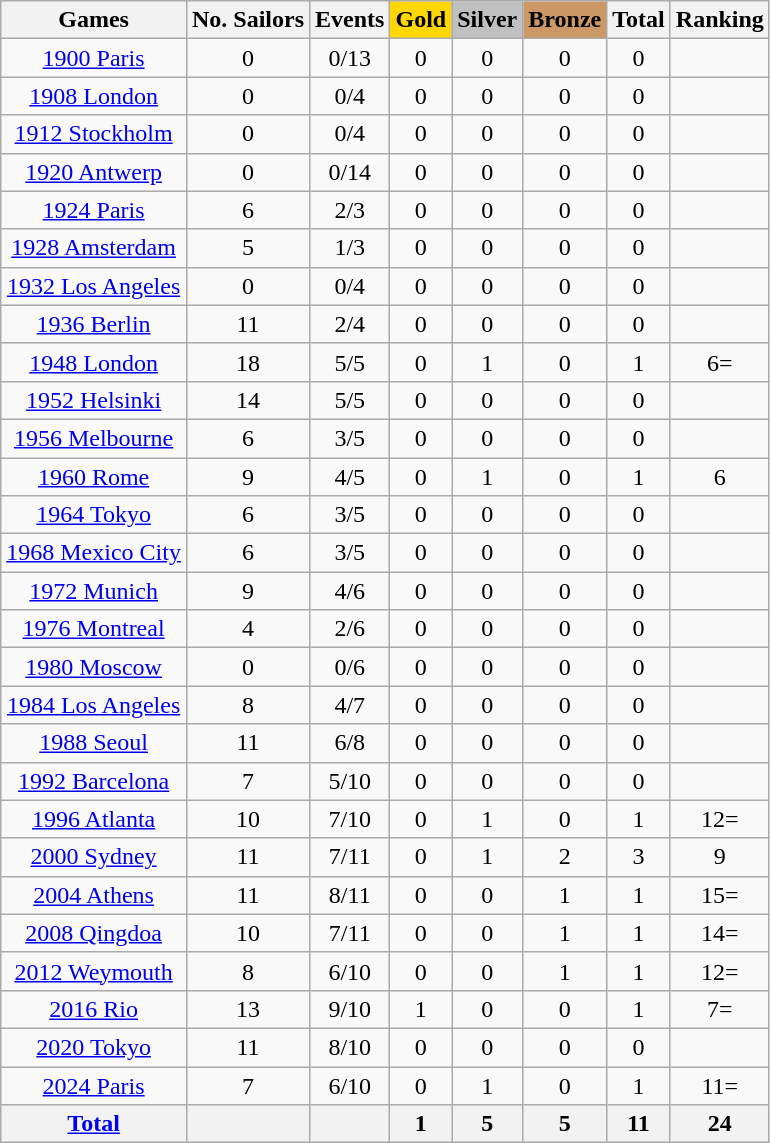<table class="wikitable sortable" style="text-align:center">
<tr>
<th>Games</th>
<th>No. Sailors</th>
<th>Events</th>
<th style="background-color:gold;">Gold</th>
<th style="background-color:silver;">Silver</th>
<th style="background-color:#c96;">Bronze</th>
<th>Total</th>
<th>Ranking</th>
</tr>
<tr>
<td><a href='#'>1900 Paris</a></td>
<td>0</td>
<td>0/13</td>
<td>0</td>
<td>0</td>
<td>0</td>
<td>0</td>
<td></td>
</tr>
<tr>
<td><a href='#'>1908 London</a></td>
<td>0</td>
<td>0/4</td>
<td>0</td>
<td>0</td>
<td>0</td>
<td>0</td>
<td></td>
</tr>
<tr>
<td><a href='#'>1912 Stockholm</a></td>
<td>0</td>
<td>0/4</td>
<td>0</td>
<td>0</td>
<td>0</td>
<td>0</td>
<td></td>
</tr>
<tr>
<td><a href='#'>1920 Antwerp</a></td>
<td>0</td>
<td>0/14</td>
<td>0</td>
<td>0</td>
<td>0</td>
<td>0</td>
<td></td>
</tr>
<tr>
<td><a href='#'>1924 Paris</a></td>
<td>6</td>
<td>2/3</td>
<td>0</td>
<td>0</td>
<td>0</td>
<td>0</td>
<td></td>
</tr>
<tr>
<td><a href='#'>1928 Amsterdam</a></td>
<td>5</td>
<td>1/3</td>
<td>0</td>
<td>0</td>
<td>0</td>
<td>0</td>
<td></td>
</tr>
<tr>
<td><a href='#'>1932 Los Angeles</a></td>
<td>0</td>
<td>0/4</td>
<td>0</td>
<td>0</td>
<td>0</td>
<td>0</td>
<td></td>
</tr>
<tr>
<td><a href='#'>1936 Berlin</a></td>
<td>11</td>
<td>2/4</td>
<td>0</td>
<td>0</td>
<td>0</td>
<td>0</td>
<td></td>
</tr>
<tr>
<td><a href='#'>1948 London</a></td>
<td>18</td>
<td>5/5</td>
<td>0</td>
<td>1</td>
<td>0</td>
<td>1</td>
<td>6=</td>
</tr>
<tr>
<td><a href='#'>1952 Helsinki</a></td>
<td>14</td>
<td>5/5</td>
<td>0</td>
<td>0</td>
<td>0</td>
<td>0</td>
<td></td>
</tr>
<tr>
<td><a href='#'>1956 Melbourne</a></td>
<td>6</td>
<td>3/5</td>
<td>0</td>
<td>0</td>
<td>0</td>
<td>0</td>
<td></td>
</tr>
<tr>
<td><a href='#'>1960 Rome</a></td>
<td>9</td>
<td>4/5</td>
<td>0</td>
<td>1</td>
<td>0</td>
<td>1</td>
<td>6</td>
</tr>
<tr>
<td><a href='#'>1964 Tokyo</a></td>
<td>6</td>
<td>3/5</td>
<td>0</td>
<td>0</td>
<td>0</td>
<td>0</td>
<td></td>
</tr>
<tr>
<td><a href='#'>1968 Mexico City</a></td>
<td>6</td>
<td>3/5</td>
<td>0</td>
<td>0</td>
<td>0</td>
<td>0</td>
<td></td>
</tr>
<tr>
<td><a href='#'>1972 Munich</a></td>
<td>9</td>
<td>4/6</td>
<td>0</td>
<td>0</td>
<td>0</td>
<td>0</td>
<td></td>
</tr>
<tr>
<td><a href='#'>1976 Montreal</a></td>
<td>4</td>
<td>2/6</td>
<td>0</td>
<td>0</td>
<td>0</td>
<td>0</td>
<td></td>
</tr>
<tr>
<td><a href='#'>1980 Moscow</a></td>
<td>0</td>
<td>0/6</td>
<td>0</td>
<td>0</td>
<td>0</td>
<td>0</td>
<td></td>
</tr>
<tr>
<td><a href='#'>1984 Los Angeles</a></td>
<td>8</td>
<td>4/7</td>
<td>0</td>
<td>0</td>
<td>0</td>
<td>0</td>
<td></td>
</tr>
<tr>
<td><a href='#'>1988 Seoul</a></td>
<td>11</td>
<td>6/8</td>
<td>0</td>
<td>0</td>
<td>0</td>
<td>0</td>
<td></td>
</tr>
<tr>
<td><a href='#'>1992 Barcelona</a></td>
<td>7</td>
<td>5/10</td>
<td>0</td>
<td>0</td>
<td>0</td>
<td>0</td>
<td></td>
</tr>
<tr>
<td><a href='#'>1996 Atlanta</a></td>
<td>10</td>
<td>7/10</td>
<td>0</td>
<td>1</td>
<td>0</td>
<td>1</td>
<td>12=</td>
</tr>
<tr>
<td><a href='#'>2000 Sydney</a></td>
<td>11</td>
<td>7/11</td>
<td>0</td>
<td>1</td>
<td>2</td>
<td>3</td>
<td>9</td>
</tr>
<tr>
<td><a href='#'>2004 Athens</a></td>
<td>11</td>
<td>8/11</td>
<td>0</td>
<td>0</td>
<td>1</td>
<td>1</td>
<td>15=</td>
</tr>
<tr>
<td><a href='#'>2008 Qingdoa</a></td>
<td>10</td>
<td>7/11</td>
<td>0</td>
<td>0</td>
<td>1</td>
<td>1</td>
<td>14=</td>
</tr>
<tr>
<td><a href='#'>2012 Weymouth</a></td>
<td>8</td>
<td>6/10</td>
<td>0</td>
<td>0</td>
<td>1</td>
<td>1</td>
<td>12=</td>
</tr>
<tr>
<td><a href='#'>2016 Rio</a></td>
<td>13</td>
<td>9/10</td>
<td>1</td>
<td>0</td>
<td>0</td>
<td>1</td>
<td>7=</td>
</tr>
<tr>
<td><a href='#'>2020 Tokyo</a></td>
<td>11</td>
<td>8/10</td>
<td>0</td>
<td>0</td>
<td>0</td>
<td>0</td>
<td></td>
</tr>
<tr>
<td><a href='#'>2024 Paris</a></td>
<td>7</td>
<td>6/10</td>
<td>0</td>
<td>1</td>
<td>0</td>
<td>1</td>
<td>11=</td>
</tr>
<tr>
<th><a href='#'>Total</a></th>
<th></th>
<th></th>
<th>1</th>
<th>5</th>
<th>5</th>
<th>11</th>
<th>24</th>
</tr>
</table>
